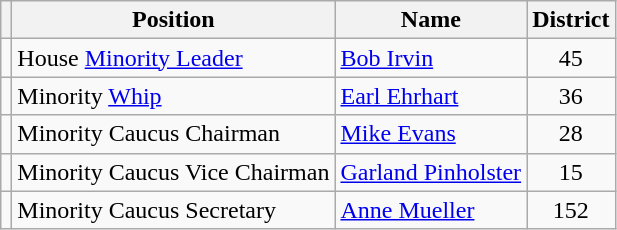<table class="wikitable">
<tr>
<th></th>
<th>Position</th>
<th>Name</th>
<th>District</th>
</tr>
<tr>
<td></td>
<td>House <a href='#'>Minority Leader</a></td>
<td><a href='#'>Bob Irvin</a></td>
<td align=center>45</td>
</tr>
<tr>
<td></td>
<td>Minority <a href='#'>Whip</a></td>
<td><a href='#'>Earl Ehrhart</a></td>
<td align=center>36</td>
</tr>
<tr>
<td></td>
<td>Minority Caucus Chairman</td>
<td><a href='#'>Mike Evans</a></td>
<td align=center>28</td>
</tr>
<tr>
<td></td>
<td>Minority Caucus Vice Chairman</td>
<td><a href='#'>Garland Pinholster</a></td>
<td align=center>15</td>
</tr>
<tr>
<td></td>
<td>Minority Caucus Secretary</td>
<td><a href='#'>Anne Mueller</a></td>
<td align=center>152</td>
</tr>
</table>
